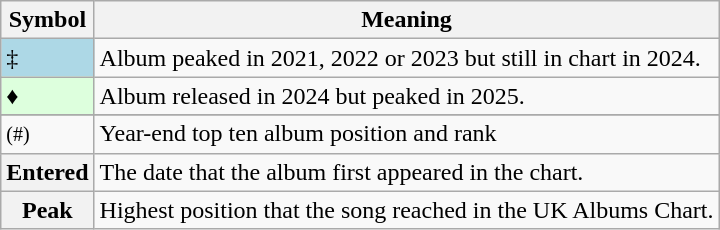<table Class="wikitable">
<tr>
<th>Symbol</th>
<th>Meaning</th>
</tr>
<tr>
<td bgcolor=lightblue>‡</td>
<td>Album peaked in 2021, 2022 or 2023 but still in chart in 2024.</td>
</tr>
<tr>
<td bgcolor="#ddffdd">♦</td>
<td>Album released in 2024 but peaked in 2025.</td>
</tr>
<tr>
</tr>
<tr>
<td><small>(#)</small></td>
<td>Year-end top ten album position and rank</td>
</tr>
<tr>
<th>Entered</th>
<td>The date that the album first appeared in the chart.</td>
</tr>
<tr>
<th>Peak</th>
<td>Highest position that the song reached in the UK Albums Chart.</td>
</tr>
</table>
